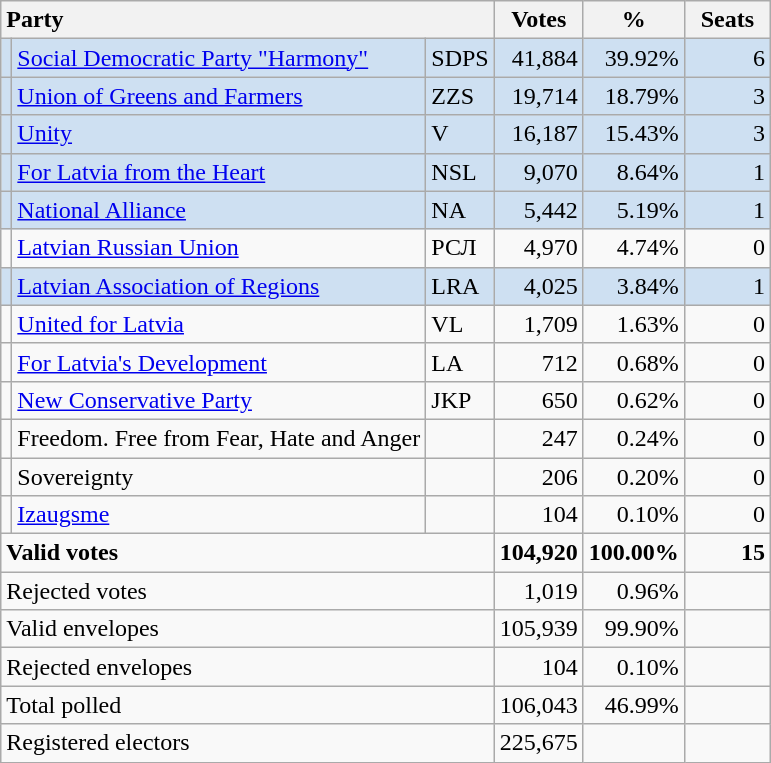<table class="wikitable" border="1" style="text-align:right;">
<tr>
<th style="text-align:left;" colspan=3>Party</th>
<th align=center width="50">Votes</th>
<th align=center width="50">%</th>
<th align=center width="50">Seats</th>
</tr>
<tr style="background:#CEE0F2;">
<td></td>
<td align=left style="white-space: nowrap;"><a href='#'>Social Democratic Party "Harmony"</a></td>
<td align=left>SDPS</td>
<td>41,884</td>
<td>39.92%</td>
<td>6</td>
</tr>
<tr style="background:#CEE0F2;">
<td></td>
<td align=left><a href='#'>Union of Greens and Farmers</a></td>
<td align=left>ZZS</td>
<td>19,714</td>
<td>18.79%</td>
<td>3</td>
</tr>
<tr style="background:#CEE0F2;">
<td></td>
<td align=left><a href='#'>Unity</a></td>
<td align=left>V</td>
<td>16,187</td>
<td>15.43%</td>
<td>3</td>
</tr>
<tr style="background:#CEE0F2;">
<td></td>
<td align=left><a href='#'>For Latvia from the Heart</a></td>
<td align=left>NSL</td>
<td>9,070</td>
<td>8.64%</td>
<td>1</td>
</tr>
<tr style="background:#CEE0F2;">
<td></td>
<td align=left><a href='#'>National Alliance</a></td>
<td align=left>NA</td>
<td>5,442</td>
<td>5.19%</td>
<td>1</td>
</tr>
<tr>
<td></td>
<td align=left><a href='#'>Latvian Russian Union</a></td>
<td align=left>РСЛ</td>
<td>4,970</td>
<td>4.74%</td>
<td>0</td>
</tr>
<tr style="background:#CEE0F2;">
<td></td>
<td align=left><a href='#'>Latvian Association of Regions</a></td>
<td align=left>LRA</td>
<td>4,025</td>
<td>3.84%</td>
<td>1</td>
</tr>
<tr>
<td></td>
<td align=left><a href='#'>United for Latvia</a></td>
<td align=left>VL</td>
<td>1,709</td>
<td>1.63%</td>
<td>0</td>
</tr>
<tr>
<td></td>
<td align=left><a href='#'>For Latvia's Development</a></td>
<td align=left>LA</td>
<td>712</td>
<td>0.68%</td>
<td>0</td>
</tr>
<tr>
<td></td>
<td align=left><a href='#'>New Conservative Party</a></td>
<td align=left>JKP</td>
<td>650</td>
<td>0.62%</td>
<td>0</td>
</tr>
<tr>
<td></td>
<td align=left>Freedom. Free from Fear, Hate and Anger</td>
<td align=left></td>
<td>247</td>
<td>0.24%</td>
<td>0</td>
</tr>
<tr>
<td></td>
<td align=left>Sovereignty</td>
<td align=left></td>
<td>206</td>
<td>0.20%</td>
<td>0</td>
</tr>
<tr>
<td></td>
<td align=left><a href='#'>Izaugsme</a></td>
<td align=left></td>
<td>104</td>
<td>0.10%</td>
<td>0</td>
</tr>
<tr style="font-weight:bold">
<td align=left colspan=3>Valid votes</td>
<td>104,920</td>
<td>100.00%</td>
<td>15</td>
</tr>
<tr>
<td align=left colspan=3>Rejected votes</td>
<td>1,019</td>
<td>0.96%</td>
<td></td>
</tr>
<tr>
<td align=left colspan=3>Valid envelopes</td>
<td>105,939</td>
<td>99.90%</td>
<td></td>
</tr>
<tr>
<td align=left colspan=3>Rejected envelopes</td>
<td>104</td>
<td>0.10%</td>
<td></td>
</tr>
<tr>
<td align=left colspan=3>Total polled</td>
<td>106,043</td>
<td>46.99%</td>
<td></td>
</tr>
<tr>
<td align=left colspan=3>Registered electors</td>
<td>225,675</td>
<td></td>
<td></td>
</tr>
</table>
